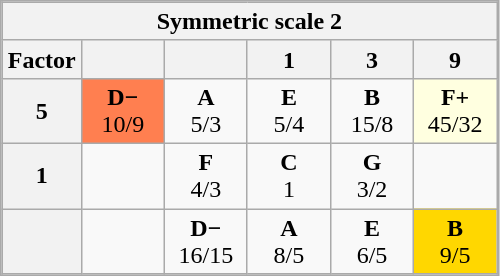<table class="wikitable" style="text-align: center; display: inline-block;">
<tr>
<th colspan=7>Symmetric scale 2</th>
</tr>
<tr>
<th>Factor</th>
<th style="width: 3em"></th>
<th style="width: 3em"></th>
<th style="width: 3em">1</th>
<th style="width: 3em">3</th>
<th style="width: 3em">9</th>
</tr>
<tr>
<th>5</th>
<td style="background-color: #FF7F50"><strong>D−</strong> <br> 10/9</td>
<td><strong>A</strong> <br> 5/3</td>
<td><strong>E</strong> <br> 5/4</td>
<td><strong>B</strong> <br> 15/8</td>
<td style="background-color: #ffffe0"><strong>F+</strong> <br> 45/32</td>
</tr>
<tr>
<th>1</th>
<td></td>
<td><strong>F</strong> <br> 4/3</td>
<td><strong>C</strong> <br> 1</td>
<td><strong>G</strong> <br> 3/2</td>
<td></td>
</tr>
<tr>
<th></th>
<td></td>
<td><strong>D−</strong> <br> 16/15</td>
<td><strong>A</strong> <br> 8/5</td>
<td><strong>E</strong> <br> 6/5</td>
<td style="background-color: #FFD700"><strong>B</strong> <br> 9/5</td>
</tr>
</table>
